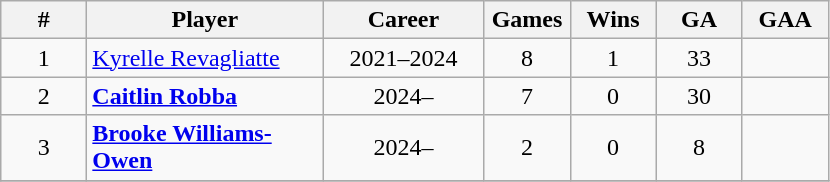<table class="wikitable sortable" style="font-size:100%; text-align:center;">
<tr>
<th width=50px>#</th>
<th width=150px>Player</th>
<th width=100px>Career</th>
<th width=50px>Games</th>
<th width=50px>Wins</th>
<th width=50px>GA</th>
<th width=50px>GAA</th>
</tr>
<tr>
<td>1</td>
<td style="text-align:left;"><a href='#'>Kyrelle Revagliatte</a></td>
<td style="text-align:center;">2021–2024</td>
<td style="text-align:center;">8</td>
<td style="text-align:center;">1</td>
<td style="text-align:center;">33</td>
<td style="text-align:center;"></td>
</tr>
<tr>
<td>2</td>
<td style="text-align:left;"><strong><a href='#'>Caitlin Robba</a></strong></td>
<td style="text-align:center;">2024–</td>
<td style="text-align:center;">7</td>
<td style="text-align:center;">0</td>
<td style="text-align:center;">30</td>
<td style="text-align:center;"></td>
</tr>
<tr>
<td>3</td>
<td style="text-align:left;"><strong><a href='#'>Brooke Williams-Owen</a></strong></td>
<td style="text-align:center;">2024–</td>
<td style="text-align:center;">2</td>
<td style="text-align:center;">0</td>
<td style="text-align:center;">8</td>
<td style="text-align:center;"></td>
</tr>
<tr>
</tr>
</table>
